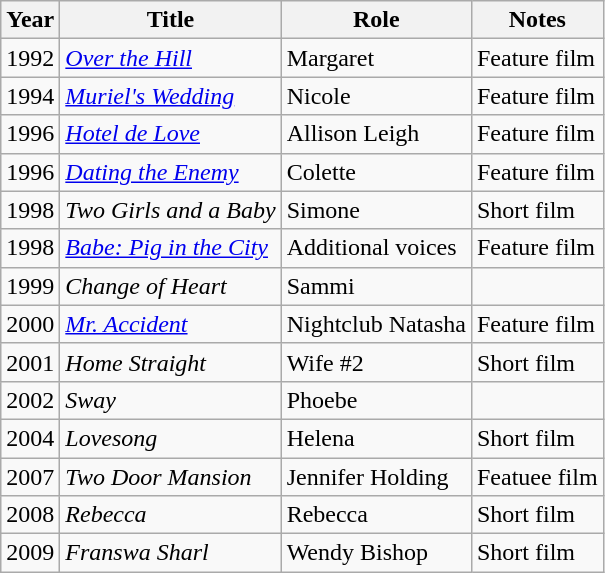<table class="wikitable sortable">
<tr>
<th>Year</th>
<th>Title</th>
<th>Role</th>
<th class="unsortable">Notes</th>
</tr>
<tr>
<td>1992</td>
<td><em><a href='#'>Over the Hill</a></em></td>
<td>Margaret</td>
<td>Feature film</td>
</tr>
<tr>
<td>1994</td>
<td><em><a href='#'>Muriel's Wedding</a></em></td>
<td>Nicole</td>
<td>Feature film</td>
</tr>
<tr>
<td>1996</td>
<td><em><a href='#'>Hotel de Love</a></em></td>
<td>Allison Leigh</td>
<td>Feature film</td>
</tr>
<tr>
<td>1996</td>
<td><em><a href='#'>Dating the Enemy</a></em></td>
<td>Colette</td>
<td>Feature film</td>
</tr>
<tr>
<td>1998</td>
<td><em>Two Girls and a Baby</em></td>
<td>Simone</td>
<td>Short film</td>
</tr>
<tr>
<td>1998</td>
<td><em><a href='#'>Babe: Pig in the City</a></em></td>
<td>Additional voices</td>
<td>Feature film</td>
</tr>
<tr>
<td>1999</td>
<td><em>Change of Heart</em></td>
<td>Sammi</td>
<td></td>
</tr>
<tr>
<td>2000</td>
<td><em><a href='#'>Mr. Accident</a></em></td>
<td>Nightclub Natasha</td>
<td>Feature film</td>
</tr>
<tr>
<td>2001</td>
<td><em>Home Straight</em></td>
<td>Wife #2</td>
<td>Short film</td>
</tr>
<tr>
<td>2002</td>
<td><em>Sway</em></td>
<td>Phoebe</td>
<td></td>
</tr>
<tr>
<td>2004</td>
<td><em>Lovesong</em></td>
<td>Helena</td>
<td>Short film</td>
</tr>
<tr>
<td>2007</td>
<td><em>Two Door Mansion</em></td>
<td>Jennifer Holding</td>
<td>Featuee film</td>
</tr>
<tr>
<td>2008</td>
<td><em>Rebecca</em></td>
<td>Rebecca</td>
<td>Short film</td>
</tr>
<tr>
<td>2009</td>
<td><em>Franswa Sharl</em></td>
<td>Wendy Bishop</td>
<td>Short film</td>
</tr>
</table>
